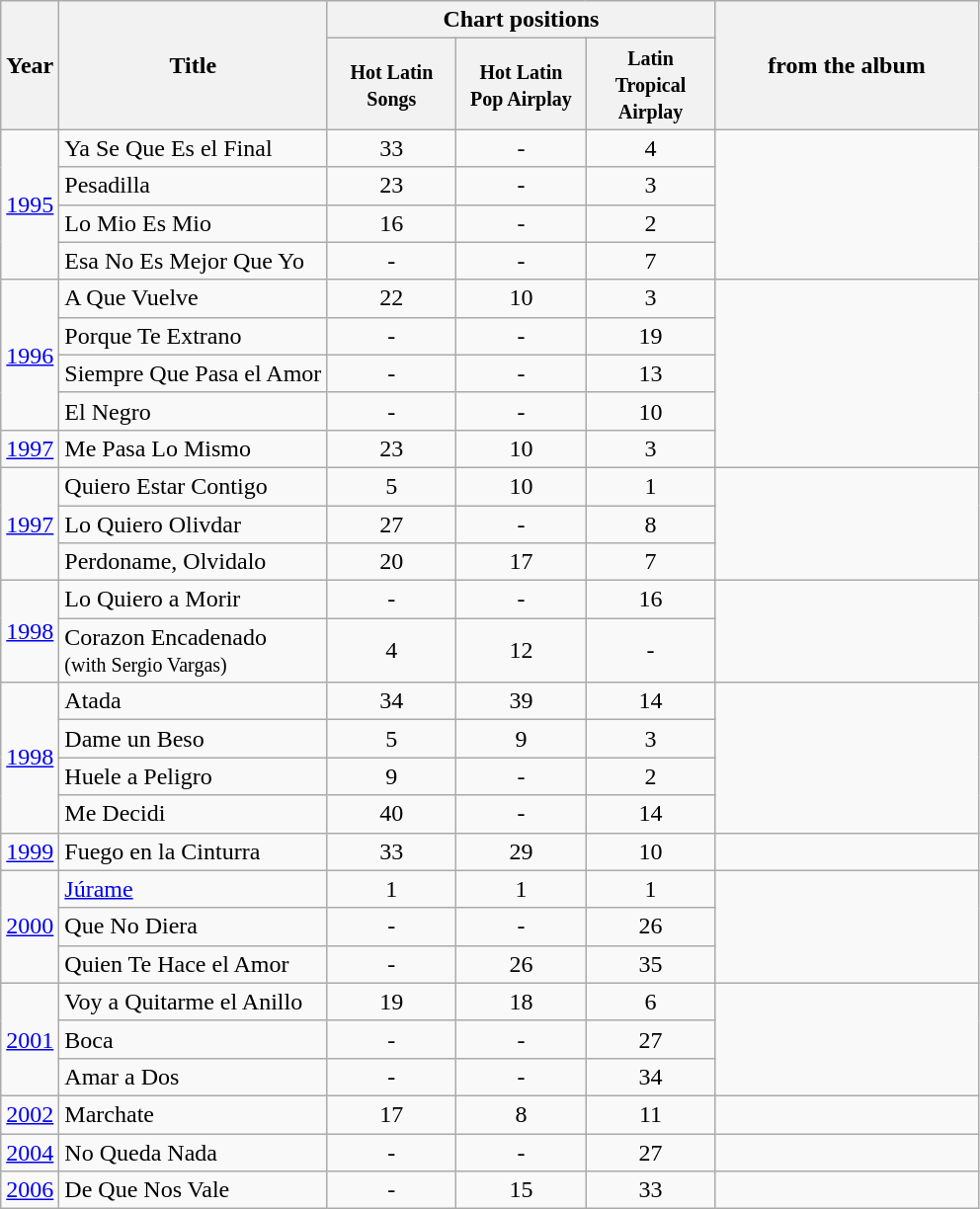<table class="wikitable">
<tr>
<th width="20" rowspan="2">Year</th>
<th rowspan="2">Title</th>
<th colspan="3">Chart positions</th>
<th rowspan="2" width="170">from the album</th>
</tr>
<tr>
<th width="80"><small>Hot Latin Songs</small></th>
<th width="80"><small>Hot Latin Pop Airplay</small></th>
<th width="80"><small>Latin Tropical Airplay</small></th>
</tr>
<tr>
<td align="center" rowspan="4"><a href='#'>1995</a></td>
<td>Ya Se Que Es el Final</td>
<td align="center">33</td>
<td align="center">-</td>
<td align="center">4</td>
<td align="left" rowspan="4"></td>
</tr>
<tr>
<td>Pesadilla</td>
<td align="center">23</td>
<td align="center">-</td>
<td align="center">3</td>
</tr>
<tr>
<td>Lo Mio Es Mio</td>
<td align="center">16</td>
<td align="center">-</td>
<td align="center">2</td>
</tr>
<tr>
<td>Esa No Es Mejor Que Yo</td>
<td align="center">-</td>
<td align="center">-</td>
<td align="center">7</td>
</tr>
<tr>
<td align="center" rowspan="4"><a href='#'>1996</a></td>
<td>A Que Vuelve</td>
<td align="center">22</td>
<td align="center">10</td>
<td align="center">3</td>
<td align="left" rowspan="5"></td>
</tr>
<tr>
<td>Porque Te Extrano</td>
<td align="center">-</td>
<td align="center">-</td>
<td align="center">19</td>
</tr>
<tr>
<td>Siempre Que Pasa el Amor</td>
<td align="center">-</td>
<td align="center">-</td>
<td align="center">13</td>
</tr>
<tr>
<td>El Negro</td>
<td align="center">-</td>
<td align="center">-</td>
<td align="center">10</td>
</tr>
<tr>
<td align="center" rowspan="1"><a href='#'>1997</a></td>
<td>Me Pasa Lo Mismo</td>
<td align="center">23</td>
<td align="center">10</td>
<td align="center">3</td>
</tr>
<tr>
<td align="center" rowspan="3"><a href='#'>1997</a></td>
<td>Quiero Estar Contigo</td>
<td align="center">5</td>
<td align="center">10</td>
<td align="center">1</td>
<td align="left" rowspan="3"></td>
</tr>
<tr>
<td>Lo Quiero Olivdar</td>
<td align="center">27</td>
<td align="center">-</td>
<td align="center">8</td>
</tr>
<tr>
<td>Perdoname, Olvidalo</td>
<td align="center">20</td>
<td align="center">17</td>
<td align="center">7</td>
</tr>
<tr>
<td align="center" rowspan="2"><a href='#'>1998</a></td>
<td>Lo Quiero a Morir</td>
<td align="center">-</td>
<td align="center">-</td>
<td align="center">16</td>
<td align="left" rowspan="2"></td>
</tr>
<tr>
<td>Corazon Encadenado<br><small>(with Sergio Vargas)</small></td>
<td align="center">4</td>
<td align="center">12</td>
<td align="center">-</td>
</tr>
<tr>
<td align="center" rowspan="4"><a href='#'>1998</a></td>
<td>Atada</td>
<td align="center">34</td>
<td align="center">39</td>
<td align="center">14</td>
<td align="left" rowspan="4"></td>
</tr>
<tr>
<td>Dame un Beso</td>
<td align="center">5</td>
<td align="center">9</td>
<td align="center">3</td>
</tr>
<tr>
<td>Huele a Peligro</td>
<td align="center">9</td>
<td align="center">-</td>
<td align="center">2</td>
</tr>
<tr>
<td>Me Decidi</td>
<td align="center">40</td>
<td align="center">-</td>
<td align="center">14</td>
</tr>
<tr>
<td align="center" rowspan="1"><a href='#'>1999</a></td>
<td>Fuego en la Cinturra</td>
<td align="center">33</td>
<td align="center">29</td>
<td align="center">10</td>
<td align="left" rowspan="1"></td>
</tr>
<tr>
<td align="center" rowspan="3"><a href='#'>2000</a></td>
<td><a href='#'>Júrame</a></td>
<td align="center">1</td>
<td align="center">1</td>
<td align="center">1</td>
<td align="left" rowspan="3"></td>
</tr>
<tr>
<td>Que No Diera</td>
<td align="center">-</td>
<td align="center">-</td>
<td align="center">26</td>
</tr>
<tr>
<td>Quien Te Hace el Amor</td>
<td align="center">-</td>
<td align="center">26</td>
<td align="center">35</td>
</tr>
<tr>
<td align="center" rowspan="3"><a href='#'>2001</a></td>
<td>Voy a Quitarme el Anillo</td>
<td align="center">19</td>
<td align="center">18</td>
<td align="center">6</td>
<td align="left" rowspan="3"></td>
</tr>
<tr>
<td>Boca</td>
<td align="center">-</td>
<td align="center">-</td>
<td align="center">27</td>
</tr>
<tr>
<td>Amar a Dos</td>
<td align="center">-</td>
<td align="center">-</td>
<td align="center">34</td>
</tr>
<tr>
<td align="center" rowspan="1"><a href='#'>2002</a></td>
<td>Marchate</td>
<td align="center">17</td>
<td align="center">8</td>
<td align="center">11</td>
<td align="left" rowspan="1"></td>
</tr>
<tr>
<td align="center" rowspan="1"><a href='#'>2004</a></td>
<td>No Queda Nada</td>
<td align="center">-</td>
<td align="center">-</td>
<td align="center">27</td>
<td align="left" rowspan="1"></td>
</tr>
<tr>
<td align="center" rowspan="1"><a href='#'>2006</a></td>
<td>De Que Nos Vale</td>
<td align="center">-</td>
<td align="center">15</td>
<td align="center">33</td>
<td align="left" rowspan="1"></td>
</tr>
</table>
